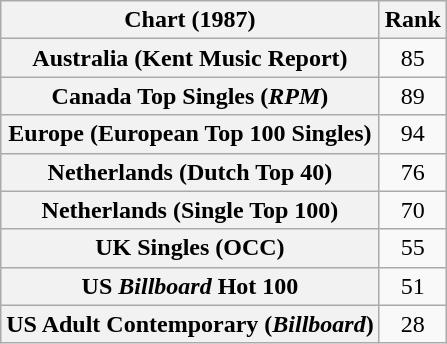<table class="wikitable plainrowheaders sortable" style="text-align:center">
<tr>
<th>Chart (1987)</th>
<th>Rank</th>
</tr>
<tr>
<th scope="row">Australia (Kent Music Report)</th>
<td>85</td>
</tr>
<tr>
<th scope="row">Canada Top Singles (<em>RPM</em>)</th>
<td>89</td>
</tr>
<tr>
<th scope="row">Europe (European Top 100 Singles)</th>
<td>94</td>
</tr>
<tr>
<th scope="row">Netherlands (Dutch Top 40)</th>
<td>76</td>
</tr>
<tr>
<th scope="row">Netherlands (Single Top 100)</th>
<td>70</td>
</tr>
<tr>
<th scope="row">UK Singles (OCC)</th>
<td>55</td>
</tr>
<tr>
<th scope="row">US <em>Billboard</em> Hot 100</th>
<td>51</td>
</tr>
<tr>
<th scope="row">US Adult Contemporary (<em>Billboard</em>)</th>
<td>28</td>
</tr>
</table>
